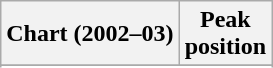<table class="wikitable sortable plainrowheaders" style="text-align:center">
<tr>
<th scope="col">Chart (2002–03)</th>
<th scope="col">Peak<br> position</th>
</tr>
<tr>
</tr>
<tr>
</tr>
</table>
